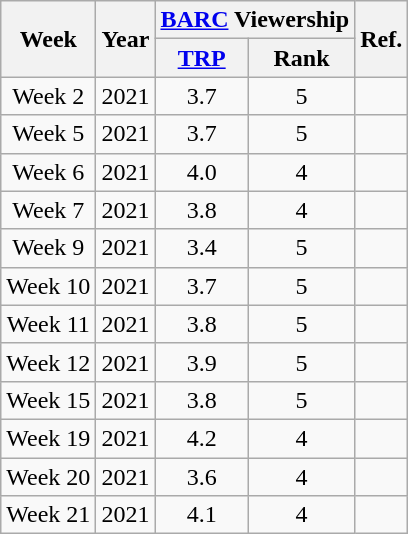<table class="wikitable sortable" style="text-align:center">
<tr>
<th rowspan="2">Week</th>
<th rowspan="2">Year</th>
<th colspan="2"><a href='#'>BARC</a> Viewership</th>
<th rowspan="2">Ref.</th>
</tr>
<tr>
<th><a href='#'>TRP</a></th>
<th>Rank</th>
</tr>
<tr>
<td>Week 2</td>
<td>2021</td>
<td>3.7</td>
<td>5</td>
<td></td>
</tr>
<tr>
<td>Week 5</td>
<td>2021</td>
<td>3.7</td>
<td>5</td>
<td></td>
</tr>
<tr>
<td>Week 6</td>
<td>2021</td>
<td>4.0</td>
<td>4</td>
<td></td>
</tr>
<tr>
<td>Week 7</td>
<td>2021</td>
<td>3.8</td>
<td>4</td>
<td></td>
</tr>
<tr>
<td>Week 9</td>
<td>2021</td>
<td>3.4</td>
<td>5</td>
<td></td>
</tr>
<tr>
<td>Week 10</td>
<td>2021</td>
<td>3.7</td>
<td>5</td>
<td></td>
</tr>
<tr>
<td>Week 11</td>
<td>2021</td>
<td>3.8</td>
<td>5</td>
<td></td>
</tr>
<tr>
<td>Week 12</td>
<td>2021</td>
<td>3.9</td>
<td>5</td>
<td></td>
</tr>
<tr>
<td>Week 15</td>
<td>2021</td>
<td>3.8</td>
<td>5</td>
<td></td>
</tr>
<tr>
<td>Week 19</td>
<td>2021</td>
<td>4.2</td>
<td>4</td>
<td></td>
</tr>
<tr>
<td>Week 20</td>
<td>2021</td>
<td>3.6</td>
<td>4</td>
<td></td>
</tr>
<tr>
<td>Week 21</td>
<td>2021</td>
<td>4.1</td>
<td>4</td>
<td></td>
</tr>
</table>
